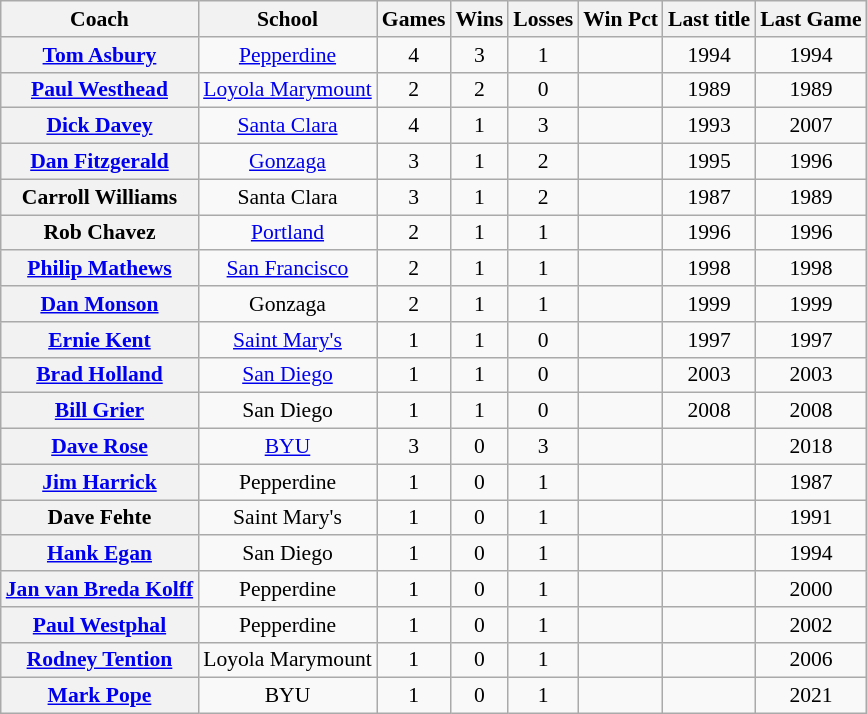<table class="wikitable sortable sort-under" style="text-align:center;font-size:90%">
<tr>
<th>Coach</th>
<th>School</th>
<th>Games</th>
<th>Wins</th>
<th>Losses</th>
<th>Win Pct</th>
<th>Last title</th>
<th>Last Game</th>
</tr>
<tr>
<th><a href='#'>Tom Asbury</a></th>
<td> <a href='#'>Pepperdine</a></td>
<td>4</td>
<td>3</td>
<td>1</td>
<td></td>
<td>1994</td>
<td>1994</td>
</tr>
<tr>
<th><a href='#'>Paul Westhead</a></th>
<td> <a href='#'>Loyola Marymount</a></td>
<td>2</td>
<td>2</td>
<td>0</td>
<td></td>
<td>1989</td>
<td>1989</td>
</tr>
<tr>
<th><a href='#'>Dick Davey</a></th>
<td> <a href='#'>Santa Clara</a></td>
<td>4</td>
<td>1</td>
<td>3</td>
<td></td>
<td>1993</td>
<td>2007</td>
</tr>
<tr>
<th><a href='#'>Dan Fitzgerald</a></th>
<td> <a href='#'>Gonzaga</a></td>
<td>3</td>
<td>1</td>
<td>2</td>
<td></td>
<td>1995</td>
<td>1996</td>
</tr>
<tr>
<th>Carroll Williams</th>
<td> Santa Clara</td>
<td>3</td>
<td>1</td>
<td>2</td>
<td></td>
<td>1987</td>
<td>1989</td>
</tr>
<tr>
<th>Rob Chavez</th>
<td> <a href='#'>Portland</a></td>
<td>2</td>
<td>1</td>
<td>1</td>
<td></td>
<td>1996</td>
<td>1996</td>
</tr>
<tr>
<th><a href='#'>Philip Mathews</a></th>
<td> <a href='#'>San Francisco</a></td>
<td>2</td>
<td>1</td>
<td>1</td>
<td></td>
<td>1998</td>
<td>1998</td>
</tr>
<tr>
<th><a href='#'>Dan Monson</a></th>
<td> Gonzaga</td>
<td>2</td>
<td>1</td>
<td>1</td>
<td></td>
<td>1999</td>
<td>1999</td>
</tr>
<tr>
<th><a href='#'>Ernie Kent</a></th>
<td> <a href='#'>Saint Mary's</a></td>
<td>1</td>
<td>1</td>
<td>0</td>
<td></td>
<td>1997</td>
<td>1997</td>
</tr>
<tr>
<th><a href='#'>Brad Holland</a></th>
<td> <a href='#'>San Diego</a></td>
<td>1</td>
<td>1</td>
<td>0</td>
<td></td>
<td>2003</td>
<td>2003</td>
</tr>
<tr>
<th><a href='#'>Bill Grier</a></th>
<td> San Diego</td>
<td>1</td>
<td>1</td>
<td>0</td>
<td></td>
<td>2008</td>
<td>2008</td>
</tr>
<tr>
<th><a href='#'>Dave Rose</a></th>
<td> <a href='#'>BYU</a></td>
<td>3</td>
<td>0</td>
<td>3</td>
<td></td>
<td></td>
<td>2018</td>
</tr>
<tr>
<th><a href='#'>Jim Harrick</a></th>
<td> Pepperdine</td>
<td>1</td>
<td>0</td>
<td>1</td>
<td></td>
<td></td>
<td>1987</td>
</tr>
<tr>
<th>Dave Fehte</th>
<td> Saint Mary's</td>
<td>1</td>
<td>0</td>
<td>1</td>
<td></td>
<td></td>
<td>1991</td>
</tr>
<tr>
<th><a href='#'>Hank Egan</a></th>
<td> San Diego</td>
<td>1</td>
<td>0</td>
<td>1</td>
<td></td>
<td></td>
<td>1994</td>
</tr>
<tr>
<th><a href='#'>Jan van Breda Kolff</a></th>
<td> Pepperdine</td>
<td>1</td>
<td>0</td>
<td>1</td>
<td></td>
<td></td>
<td>2000</td>
</tr>
<tr>
<th><a href='#'>Paul Westphal</a></th>
<td> Pepperdine</td>
<td>1</td>
<td>0</td>
<td>1</td>
<td></td>
<td></td>
<td>2002</td>
</tr>
<tr>
<th><a href='#'>Rodney Tention</a></th>
<td> Loyola Marymount</td>
<td>1</td>
<td>0</td>
<td>1</td>
<td></td>
<td></td>
<td>2006</td>
</tr>
<tr>
<th><a href='#'>Mark Pope</a></th>
<td> BYU</td>
<td>1</td>
<td>0</td>
<td>1</td>
<td></td>
<td></td>
<td>2021</td>
</tr>
</table>
